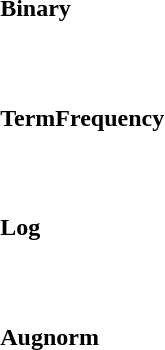<table style="width:60%" cellpadding="25" cellspacing="5" align="center">
<tr>
<td style="width:22%"><strong>Binary</strong></td>
<td></td>
<td></td>
</tr>
<tr>
<td style="width:22%"><strong>TermFrequency</strong></td>
<td></td>
<td></td>
</tr>
<tr>
<td style="width:22%"><strong>Log</strong></td>
<td></td>
<td></td>
</tr>
<tr>
<td style="width:22%"><strong>Augnorm</strong></td>
<td></td>
<td></td>
</tr>
</table>
